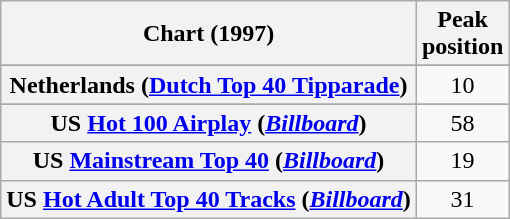<table class="wikitable sortable plainrowheaders" style="text-align:center">
<tr>
<th scope="col">Chart (1997)</th>
<th scope="col">Peak<br> position</th>
</tr>
<tr>
</tr>
<tr>
</tr>
<tr>
<th scope="row">Netherlands (<a href='#'>Dutch Top 40 Tipparade</a>)</th>
<td>10</td>
</tr>
<tr>
</tr>
<tr>
<th scope="row">US <a href='#'>Hot 100 Airplay</a> (<em><a href='#'>Billboard</a></em>)</th>
<td>58</td>
</tr>
<tr>
<th scope="row">US <a href='#'>Mainstream Top 40</a> (<em><a href='#'>Billboard</a></em>)</th>
<td>19</td>
</tr>
<tr>
<th scope="row">US <a href='#'>Hot Adult Top 40 Tracks</a> (<em><a href='#'>Billboard</a></em>)</th>
<td>31</td>
</tr>
</table>
